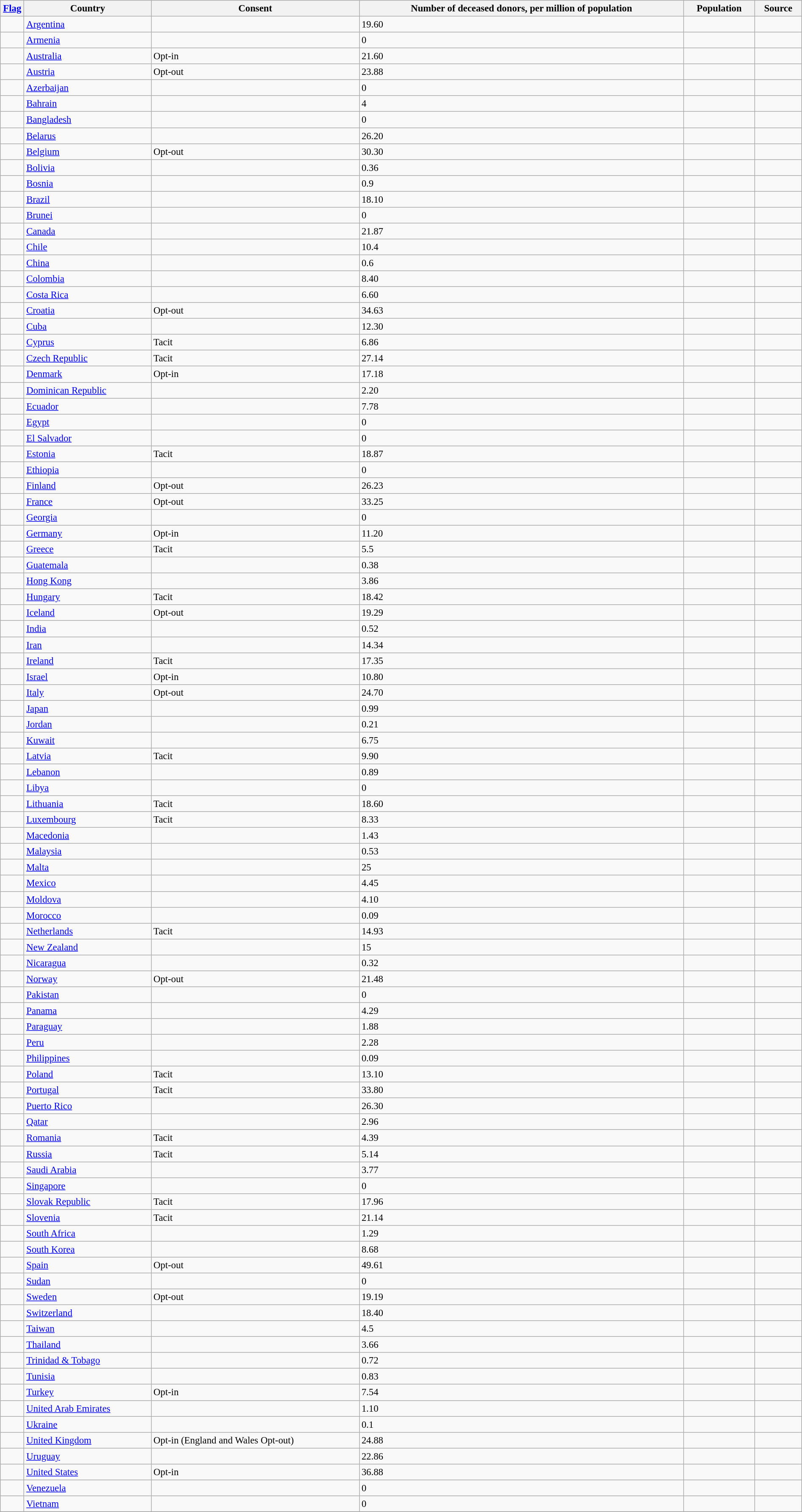<table class="wikitable sortable" style="font-size:95%; white-space:nowrap; width:100%">
<tr>
<th style="line-height:95%; width:2em" class="unsortable"><a href='#'>Flag</a></th>
<th>Country</th>
<th>Consent</th>
<th>Number of deceased donors, per million of population</th>
<th>Population</th>
<th>Source</th>
</tr>
<tr>
<td align="center"></td>
<td><a href='#'>Argentina</a></td>
<td></td>
<td>19.60</td>
<td></td>
<td></td>
</tr>
<tr>
<td align="center"></td>
<td><a href='#'>Armenia</a></td>
<td></td>
<td>0</td>
<td></td>
<td></td>
</tr>
<tr>
<td align="center"></td>
<td><a href='#'>Australia</a></td>
<td>Opt-in</td>
<td>21.60</td>
<td></td>
<td></td>
</tr>
<tr>
<td align="center"></td>
<td><a href='#'>Austria</a></td>
<td>Opt-out</td>
<td>23.88</td>
<td></td>
<td></td>
</tr>
<tr>
<td align="center"></td>
<td><a href='#'>Azerbaijan</a></td>
<td></td>
<td>0</td>
<td></td>
<td></td>
</tr>
<tr>
<td align="center"></td>
<td><a href='#'>Bahrain</a></td>
<td></td>
<td>4</td>
<td></td>
<td></td>
</tr>
<tr>
<td align="center"></td>
<td><a href='#'>Bangladesh</a></td>
<td></td>
<td>0</td>
<td></td>
<td></td>
</tr>
<tr>
<td align="center"></td>
<td><a href='#'>Belarus</a></td>
<td></td>
<td>26.20</td>
<td></td>
<td></td>
</tr>
<tr>
<td align="center"></td>
<td><a href='#'>Belgium</a></td>
<td>Opt-out</td>
<td>30.30</td>
<td></td>
<td></td>
</tr>
<tr>
<td align="center"></td>
<td><a href='#'>Bolivia</a></td>
<td></td>
<td>0.36</td>
<td></td>
<td></td>
</tr>
<tr>
<td align="center"></td>
<td><a href='#'>Bosnia</a></td>
<td></td>
<td>0.9</td>
<td></td>
<td></td>
</tr>
<tr>
<td align="center"></td>
<td><a href='#'>Brazil</a></td>
<td></td>
<td>18.10</td>
<td></td>
<td></td>
</tr>
<tr>
<td align="center"></td>
<td><a href='#'>Brunei</a></td>
<td></td>
<td>0</td>
<td></td>
<td></td>
</tr>
<tr>
<td align="center"></td>
<td><a href='#'>Canada</a></td>
<td></td>
<td>21.87</td>
<td></td>
<td></td>
</tr>
<tr>
<td align="center"></td>
<td><a href='#'>Chile</a></td>
<td></td>
<td>10.4</td>
<td></td>
<td></td>
</tr>
<tr>
<td align="center"></td>
<td><a href='#'>China</a></td>
<td></td>
<td>0.6</td>
<td></td>
<td></td>
</tr>
<tr>
<td align="center"></td>
<td><a href='#'>Colombia</a></td>
<td></td>
<td>8.40</td>
<td></td>
<td></td>
</tr>
<tr>
<td align="center"></td>
<td><a href='#'>Costa Rica</a></td>
<td></td>
<td>6.60</td>
<td></td>
<td></td>
</tr>
<tr>
<td align="center"></td>
<td><a href='#'>Croatia</a></td>
<td>Opt-out</td>
<td>34.63</td>
<td></td>
<td></td>
</tr>
<tr>
<td align="center"></td>
<td><a href='#'>Cuba</a></td>
<td></td>
<td>12.30</td>
<td></td>
<td></td>
</tr>
<tr>
<td align="center"></td>
<td><a href='#'>Cyprus</a></td>
<td>Tacit</td>
<td>6.86</td>
<td></td>
<td></td>
</tr>
<tr>
<td align="center"></td>
<td><a href='#'>Czech Republic</a></td>
<td>Tacit</td>
<td>27.14</td>
<td></td>
<td></td>
</tr>
<tr>
<td align="center"></td>
<td><a href='#'>Denmark</a></td>
<td>Opt-in</td>
<td>17.18</td>
<td></td>
<td></td>
</tr>
<tr>
<td align="center"></td>
<td><a href='#'>Dominican Republic</a></td>
<td></td>
<td>2.20</td>
<td></td>
<td></td>
</tr>
<tr>
<td align="center"></td>
<td><a href='#'>Ecuador</a></td>
<td></td>
<td>7.78</td>
<td></td>
<td></td>
</tr>
<tr>
<td align="center"></td>
<td><a href='#'>Egypt</a></td>
<td></td>
<td>0</td>
<td></td>
<td></td>
</tr>
<tr>
<td align="center"></td>
<td><a href='#'>El Salvador</a></td>
<td></td>
<td>0</td>
<td></td>
<td></td>
</tr>
<tr>
<td align="center"></td>
<td><a href='#'>Estonia</a></td>
<td>Tacit</td>
<td>18.87</td>
<td></td>
<td></td>
</tr>
<tr>
<td align="center"></td>
<td><a href='#'>Ethiopia</a></td>
<td></td>
<td>0</td>
<td></td>
<td></td>
</tr>
<tr>
<td align="center"></td>
<td><a href='#'>Finland</a></td>
<td>Opt-out</td>
<td>26.23</td>
<td></td>
<td></td>
</tr>
<tr>
<td align="center"></td>
<td><a href='#'>France</a></td>
<td>Opt-out</td>
<td>33.25</td>
<td></td>
<td></td>
</tr>
<tr>
<td align="center"></td>
<td><a href='#'>Georgia</a></td>
<td></td>
<td>0</td>
<td></td>
<td></td>
</tr>
<tr>
<td align="center"></td>
<td><a href='#'>Germany</a></td>
<td>Opt-in</td>
<td>11.20</td>
<td></td>
<td></td>
</tr>
<tr>
<td align="center"></td>
<td><a href='#'>Greece</a></td>
<td>Tacit</td>
<td>5.5</td>
<td></td>
<td></td>
</tr>
<tr>
<td align="center"></td>
<td><a href='#'>Guatemala</a></td>
<td></td>
<td>0.38</td>
<td></td>
<td></td>
</tr>
<tr>
<td align="center"></td>
<td><a href='#'>Hong Kong</a></td>
<td></td>
<td>3.86</td>
<td></td>
<td></td>
</tr>
<tr>
<td align="center"></td>
<td><a href='#'>Hungary</a></td>
<td>Tacit</td>
<td>18.42</td>
<td></td>
<td></td>
</tr>
<tr>
<td align="center"></td>
<td><a href='#'>Iceland</a></td>
<td>Opt-out</td>
<td>19.29</td>
<td></td>
<td></td>
</tr>
<tr>
<td align="center"></td>
<td><a href='#'>India</a></td>
<td></td>
<td>0.52</td>
<td></td>
<td></td>
</tr>
<tr>
<td align="center"></td>
<td><a href='#'>Iran</a></td>
<td></td>
<td>14.34</td>
<td></td>
<td></td>
</tr>
<tr>
<td align="center"></td>
<td><a href='#'>Ireland</a></td>
<td>Tacit</td>
<td>17.35</td>
<td></td>
<td></td>
</tr>
<tr>
<td align="center"></td>
<td><a href='#'>Israel</a></td>
<td>Opt-in</td>
<td>10.80</td>
<td></td>
<td></td>
</tr>
<tr>
<td align="center"></td>
<td><a href='#'>Italy</a></td>
<td>Opt-out</td>
<td>24.70</td>
<td></td>
<td></td>
</tr>
<tr>
<td align="center"></td>
<td><a href='#'>Japan</a></td>
<td></td>
<td>0.99</td>
<td></td>
<td></td>
</tr>
<tr>
<td align="center"></td>
<td><a href='#'>Jordan</a></td>
<td></td>
<td>0.21</td>
<td></td>
<td></td>
</tr>
<tr>
<td align="center"></td>
<td><a href='#'>Kuwait</a></td>
<td></td>
<td>6.75</td>
<td></td>
<td></td>
</tr>
<tr>
<td align="center"></td>
<td><a href='#'>Latvia</a></td>
<td>Tacit</td>
<td>9.90</td>
<td></td>
<td></td>
</tr>
<tr>
<td align="center"></td>
<td><a href='#'>Lebanon</a></td>
<td></td>
<td>0.89</td>
<td></td>
<td></td>
</tr>
<tr>
<td align="center"></td>
<td><a href='#'>Libya</a></td>
<td></td>
<td>0</td>
<td></td>
<td></td>
</tr>
<tr>
<td align="center"></td>
<td><a href='#'>Lithuania</a></td>
<td>Tacit</td>
<td>18.60</td>
<td></td>
<td></td>
</tr>
<tr>
<td align="center"></td>
<td><a href='#'>Luxembourg</a></td>
<td>Tacit</td>
<td>8.33</td>
<td></td>
<td></td>
</tr>
<tr>
<td align="center"></td>
<td><a href='#'>Macedonia</a></td>
<td></td>
<td>1.43</td>
<td></td>
<td></td>
</tr>
<tr>
<td align="center"></td>
<td><a href='#'>Malaysia</a></td>
<td></td>
<td>0.53</td>
<td></td>
<td></td>
</tr>
<tr>
<td align="center"></td>
<td><a href='#'>Malta</a></td>
<td></td>
<td>25</td>
<td></td>
<td></td>
</tr>
<tr>
<td align="center"></td>
<td><a href='#'>Mexico</a></td>
<td></td>
<td>4.45</td>
<td></td>
<td></td>
</tr>
<tr>
<td align="center"></td>
<td><a href='#'>Moldova</a></td>
<td></td>
<td>4.10</td>
<td></td>
<td></td>
</tr>
<tr>
<td align="center"></td>
<td><a href='#'>Morocco</a></td>
<td></td>
<td>0.09</td>
<td></td>
<td></td>
</tr>
<tr>
<td align="center"></td>
<td><a href='#'>Netherlands</a></td>
<td>Tacit</td>
<td>14.93</td>
<td></td>
<td></td>
</tr>
<tr>
<td align="center"></td>
<td><a href='#'>New Zealand</a></td>
<td></td>
<td>15</td>
<td></td>
<td></td>
</tr>
<tr>
<td align="center"></td>
<td><a href='#'>Nicaragua</a></td>
<td></td>
<td>0.32</td>
<td></td>
<td></td>
</tr>
<tr>
<td align="center"></td>
<td><a href='#'>Norway</a></td>
<td>Opt-out</td>
<td>21.48</td>
<td></td>
<td></td>
</tr>
<tr>
<td align="center"></td>
<td><a href='#'>Pakistan</a></td>
<td></td>
<td>0</td>
<td></td>
<td></td>
</tr>
<tr>
<td align="center"></td>
<td><a href='#'>Panama</a></td>
<td></td>
<td>4.29</td>
<td></td>
<td></td>
</tr>
<tr>
<td align="center"></td>
<td><a href='#'>Paraguay</a></td>
<td></td>
<td>1.88</td>
<td></td>
<td></td>
</tr>
<tr>
<td align="center"></td>
<td><a href='#'>Peru</a></td>
<td></td>
<td>2.28</td>
<td></td>
<td></td>
</tr>
<tr>
<td align="center"></td>
<td><a href='#'>Philippines</a></td>
<td></td>
<td>0.09</td>
<td></td>
<td></td>
</tr>
<tr>
<td align="center"></td>
<td><a href='#'>Poland</a></td>
<td>Tacit</td>
<td>13.10</td>
<td></td>
<td></td>
</tr>
<tr>
<td align="center"></td>
<td><a href='#'>Portugal</a></td>
<td>Tacit</td>
<td>33.80</td>
<td></td>
<td></td>
</tr>
<tr>
<td align="center"></td>
<td><a href='#'>Puerto Rico</a></td>
<td></td>
<td>26.30</td>
<td></td>
<td></td>
</tr>
<tr>
<td align="center"></td>
<td><a href='#'>Qatar</a></td>
<td></td>
<td>2.96</td>
<td></td>
<td></td>
</tr>
<tr>
<td align="center"></td>
<td><a href='#'>Romania</a></td>
<td>Tacit</td>
<td>4.39</td>
<td></td>
<td></td>
</tr>
<tr>
<td align="center"></td>
<td><a href='#'>Russia</a></td>
<td>Tacit</td>
<td>5.14</td>
<td></td>
<td></td>
</tr>
<tr>
<td align="center"></td>
<td><a href='#'>Saudi Arabia</a></td>
<td></td>
<td>3.77</td>
<td></td>
<td></td>
</tr>
<tr>
<td align="center"></td>
<td><a href='#'>Singapore</a></td>
<td></td>
<td>0</td>
<td></td>
<td></td>
</tr>
<tr>
<td align="center"></td>
<td><a href='#'>Slovak Republic</a></td>
<td>Tacit</td>
<td>17.96</td>
<td></td>
<td></td>
</tr>
<tr>
<td align="center"></td>
<td><a href='#'>Slovenia</a></td>
<td>Tacit</td>
<td>21.14</td>
<td></td>
<td></td>
</tr>
<tr>
<td align="center"></td>
<td><a href='#'>South Africa</a></td>
<td></td>
<td>1.29</td>
<td></td>
<td></td>
</tr>
<tr>
<td align="center"></td>
<td><a href='#'>South Korea</a></td>
<td></td>
<td>8.68</td>
<td></td>
<td></td>
</tr>
<tr>
<td align="center"></td>
<td><a href='#'>Spain</a></td>
<td>Opt-out</td>
<td>49.61</td>
<td></td>
<td></td>
</tr>
<tr>
<td align="center"></td>
<td><a href='#'>Sudan</a></td>
<td></td>
<td>0</td>
<td></td>
<td></td>
</tr>
<tr>
<td align="center"></td>
<td><a href='#'>Sweden</a></td>
<td>Opt-out</td>
<td>19.19</td>
<td></td>
<td></td>
</tr>
<tr>
<td align="center"></td>
<td><a href='#'>Switzerland</a></td>
<td></td>
<td>18.40</td>
<td></td>
<td></td>
</tr>
<tr>
<td align="center"></td>
<td><a href='#'>Taiwan</a></td>
<td></td>
<td>4.5</td>
<td></td>
<td></td>
</tr>
<tr>
<td align="center"></td>
<td><a href='#'>Thailand</a></td>
<td></td>
<td>3.66</td>
<td></td>
<td></td>
</tr>
<tr>
<td align="center"></td>
<td><a href='#'>Trinidad & Tobago</a></td>
<td></td>
<td>0.72</td>
<td></td>
<td></td>
</tr>
<tr>
<td align="center"></td>
<td><a href='#'>Tunisia</a></td>
<td></td>
<td>0.83</td>
<td></td>
<td></td>
</tr>
<tr>
<td align="center"></td>
<td><a href='#'>Turkey</a></td>
<td>Opt-in</td>
<td>7.54</td>
<td></td>
<td></td>
</tr>
<tr>
<td align="center"></td>
<td><a href='#'>United Arab Emirates</a></td>
<td></td>
<td>1.10</td>
<td></td>
<td></td>
</tr>
<tr>
<td align="center"></td>
<td><a href='#'>Ukraine</a></td>
<td></td>
<td>0.1</td>
<td></td>
<td></td>
</tr>
<tr>
<td align="center"></td>
<td><a href='#'>United Kingdom</a></td>
<td>Opt-in (England and Wales Opt-out)</td>
<td>24.88</td>
<td></td>
<td></td>
</tr>
<tr>
<td align="center"></td>
<td><a href='#'>Uruguay</a></td>
<td></td>
<td>22.86</td>
<td></td>
<td></td>
</tr>
<tr>
<td align="center"></td>
<td><a href='#'>United States</a></td>
<td>Opt-in</td>
<td>36.88</td>
<td></td>
<td></td>
</tr>
<tr>
<td align="center"></td>
<td><a href='#'>Venezuela</a></td>
<td></td>
<td>0</td>
<td></td>
<td></td>
</tr>
<tr>
<td align="center"></td>
<td><a href='#'>Vietnam</a></td>
<td></td>
<td>0</td>
<td></td>
<td></td>
</tr>
<tr>
</tr>
</table>
